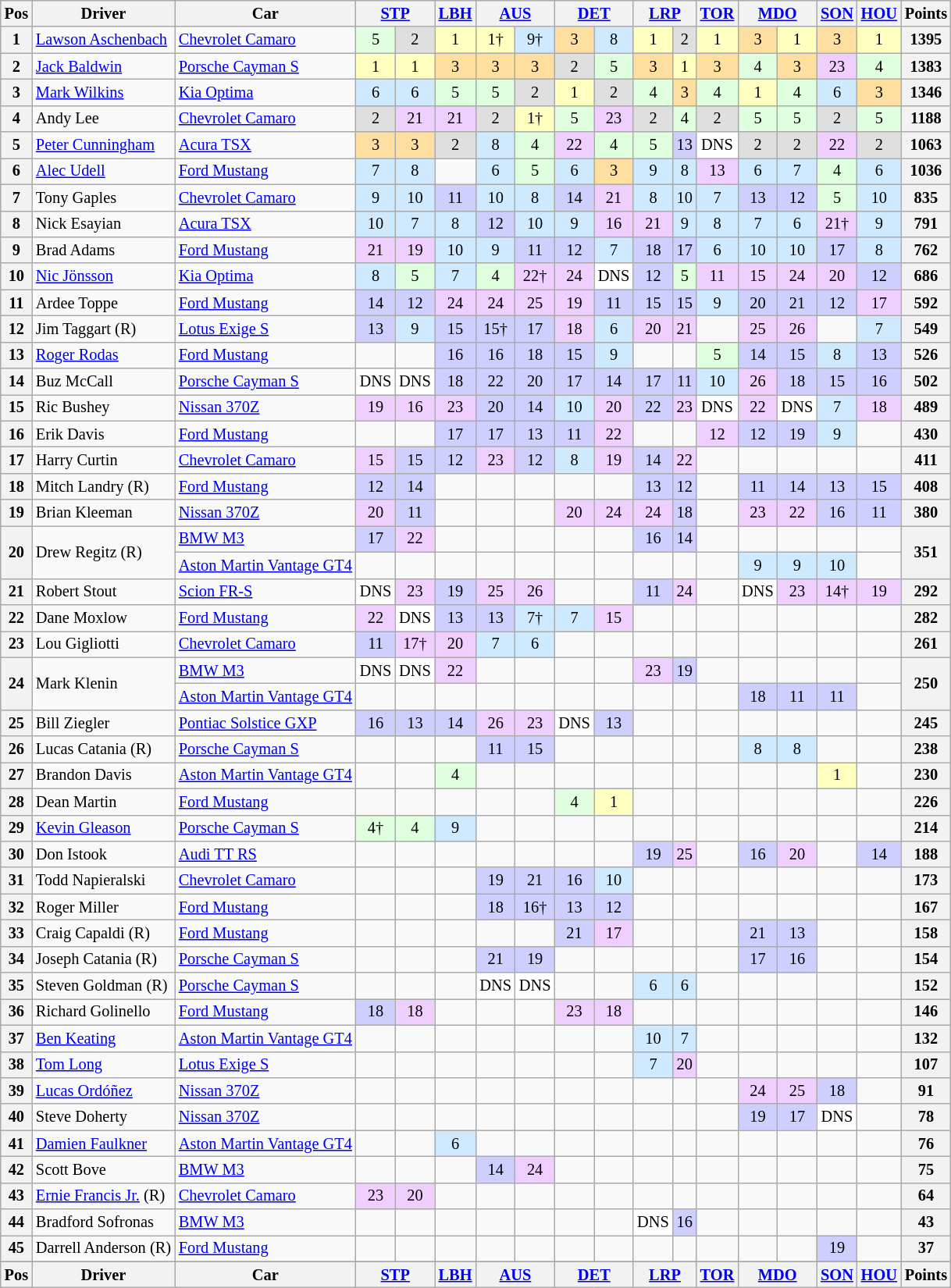<table class="wikitable" style="font-size:85%; text-align:center">
<tr valign="top">
<th valign="middle">Pos</th>
<th valign="middle">Driver</th>
<th valign="middle">Car</th>
<th colspan=2><a href='#'>STP</a></th>
<th><a href='#'>LBH</a></th>
<th colspan=2><a href='#'>AUS</a></th>
<th colspan=2><a href='#'>DET</a></th>
<th colspan=2><a href='#'>LRP</a></th>
<th><a href='#'>TOR</a></th>
<th colspan=2><a href='#'>MDO</a></th>
<th><a href='#'>SON</a></th>
<th><a href='#'>HOU</a></th>
<th valign="middle">Points</th>
</tr>
<tr>
<th>1</th>
<td align="left"> <a href='#'>Lawson Aschenbach</a></td>
<td align="left"><a href='#'>Chevrolet Camaro</a></td>
<td style="background:#DFFFDF;">5</td>
<td style="background:#DFDFDF;">2</td>
<td style="background:#FFFFBF;">1</td>
<td style="background:#FFFFBF;">1†</td>
<td style="background:#CFEAFF;">9†</td>
<td style="background:#FFDF9F;">3</td>
<td style="background:#CFEAFF;">8</td>
<td style="background:#FFFFBF;">1</td>
<td style="background:#DFDFDF;">2</td>
<td style="background:#FFFFBF;">1</td>
<td style="background:#FFDF9F;">3</td>
<td style="background:#FFFFBF;">1</td>
<td style="background:#FFDF9F;">3</td>
<td style="background:#FFFFBF;">1</td>
<th>1395</th>
</tr>
<tr>
<th>2</th>
<td align="left"> <a href='#'>Jack Baldwin</a></td>
<td align="left"><a href='#'>Porsche Cayman S</a></td>
<td style="background:#FFFFBF;">1</td>
<td style="background:#FFFFBF;">1</td>
<td style="background:#FFDF9F;">3</td>
<td style="background:#FFDF9F;">3</td>
<td style="background:#FFDF9F;">3</td>
<td style="background:#DFDFDF;">2</td>
<td style="background:#DFFFDF;">5</td>
<td style="background:#FFDF9F;">3</td>
<td style="background:#FFFFBF;">1</td>
<td style="background:#FFDF9F;">3</td>
<td style="background:#DFFFDF;">4</td>
<td style="background:#FFDF9F;">3</td>
<td style="background:#EFCFFF;">23</td>
<td style="background:#DFFFDF;">4</td>
<th>1383</th>
</tr>
<tr>
<th>3</th>
<td align="left"> <a href='#'>Mark Wilkins</a></td>
<td align="left"><a href='#'>Kia Optima</a></td>
<td style="background:#CFEAFF;">6</td>
<td style="background:#CFEAFF;">6</td>
<td style="background:#DFFFDF;">5</td>
<td style="background:#DFFFDF;">5</td>
<td style="background:#DFDFDF;">2</td>
<td style="background:#FFFFBF;">1</td>
<td style="background:#DFDFDF;">2</td>
<td style="background:#DFFFDF;">4</td>
<td style="background:#FFDF9F;">3</td>
<td style="background:#DFFFDF;">4</td>
<td style="background:#FFFFBF;">1</td>
<td style="background:#DFFFDF;">4</td>
<td style="background:#CFEAFF;">6</td>
<td style="background:#FFDF9F;">3</td>
<th>1346</th>
</tr>
<tr>
<th>4</th>
<td align="left"> Andy Lee</td>
<td align="left"><a href='#'>Chevrolet Camaro</a></td>
<td style="background:#DFDFDF;">2</td>
<td style="background:#EFCFFF;">21</td>
<td style="background:#EFCFFF;">21</td>
<td style="background:#DFDFDF;">2</td>
<td style="background:#FFFFBF;">1†</td>
<td style="background:#DFFFDF;">5</td>
<td style="background:#EFCFFF;">23</td>
<td style="background:#DFDFDF;">2</td>
<td style="background:#DFFFDF;">4</td>
<td style="background:#DFDFDF;">2</td>
<td style="background:#DFFFDF;">5</td>
<td style="background:#DFFFDF;">5</td>
<td style="background:#DFDFDF;">2</td>
<td style="background:#DFFFDF;">5</td>
<th>1188</th>
</tr>
<tr>
<th>5</th>
<td align="left"> <a href='#'>Peter Cunningham</a></td>
<td align="left"><a href='#'>Acura TSX</a></td>
<td style="background:#FFDF9F;">3</td>
<td style="background:#FFDF9F;">3</td>
<td style="background:#DFDFDF;">2</td>
<td style="background:#CFEAFF;">8</td>
<td style="background:#DFFFDF;">4</td>
<td style="background:#EFCFFF;">22</td>
<td style="background:#DFFFDF;">4</td>
<td style="background:#DFFFDF;">5</td>
<td style="background:#CFCFFF;">13</td>
<td style="background:#FFFFFF;">DNS</td>
<td style="background:#DFDFDF;">2</td>
<td style="background:#DFDFDF;">2</td>
<td style="background:#EFCFFF;">22</td>
<td style="background:#DFDFDF;">2</td>
<th>1063</th>
</tr>
<tr>
<th>6</th>
<td align="left"> <a href='#'>Alec Udell</a></td>
<td align="left"><a href='#'>Ford Mustang</a></td>
<td style="background:#CFEAFF;">7</td>
<td style="background:#CFEAFF;">8</td>
<td></td>
<td style="background:#CFEAFF;">6</td>
<td style="background:#DFFFDF;">5</td>
<td style="background:#CFEAFF;">6</td>
<td style="background:#FFDF9F;">3</td>
<td style="background:#CFEAFF;">9</td>
<td style="background:#CFEAFF;">8</td>
<td style="background:#EFCFFF;">13</td>
<td style="background:#CFEAFF;">6</td>
<td style="background:#CFEAFF;">7</td>
<td style="background:#DFFFDF;">4</td>
<td style="background:#CFEAFF;">6</td>
<th>1036</th>
</tr>
<tr>
<th>7</th>
<td align="left"> Tony Gaples</td>
<td align="left"><a href='#'>Chevrolet Camaro</a></td>
<td style="background:#CFEAFF;">9</td>
<td style="background:#CFEAFF;">10</td>
<td style="background:#CFCFFF;">11</td>
<td style="background:#CFEAFF;">10</td>
<td style="background:#CFEAFF;">8</td>
<td style="background:#CFCFFF;">14</td>
<td style="background:#EFCFFF;">21</td>
<td style="background:#CFEAFF;">8</td>
<td style="background:#CFEAFF;">10</td>
<td style="background:#CFEAFF;">7</td>
<td style="background:#CFCFFF;">13</td>
<td style="background:#CFCFFF;">12</td>
<td style="background:#DFFFDF;">5</td>
<td style="background:#CFEAFF;">10</td>
<th>835</th>
</tr>
<tr>
<th>8</th>
<td align="left"> Nick Esayian</td>
<td align="left"><a href='#'>Acura TSX</a></td>
<td style="background:#CFEAFF;">10</td>
<td style="background:#CFEAFF;">7</td>
<td style="background:#CFEAFF;">8</td>
<td style="background:#CFCFFF;">12</td>
<td style="background:#CFEAFF;">10</td>
<td style="background:#CFEAFF;">9</td>
<td style="background:#EFCFFF;">16</td>
<td style="background:#EFCFFF;">21</td>
<td style="background:#CFEAFF;">9</td>
<td style="background:#CFEAFF;">8</td>
<td style="background:#CFEAFF;">7</td>
<td style="background:#CFEAFF;">6</td>
<td style="background:#EFCFFF;">21†</td>
<td style="background:#CFEAFF;">9</td>
<th>791</th>
</tr>
<tr>
<th>9</th>
<td align="left"> Brad Adams</td>
<td align="left"><a href='#'>Ford Mustang</a></td>
<td style="background:#EFCFFF;">21</td>
<td style="background:#EFCFFF;">19</td>
<td style="background:#CFEAFF;">10</td>
<td style="background:#CFEAFF;">9</td>
<td style="background:#CFCFFF;">11</td>
<td style="background:#CFCFFF;">12</td>
<td style="background:#CFEAFF;">7</td>
<td style="background:#CFCFFF;">18</td>
<td style="background:#CFCFFF;">17</td>
<td style="background:#CFEAFF;">6</td>
<td style="background:#CFEAFF;">10</td>
<td style="background:#CFEAFF;">10</td>
<td style="background:#CFCFFF;">17</td>
<td style="background:#CFEAFF;">8</td>
<th>762</th>
</tr>
<tr>
<th>10</th>
<td align="left"> <a href='#'>Nic Jönsson</a></td>
<td align="left"><a href='#'>Kia Optima</a></td>
<td style="background:#CFEAFF;">8</td>
<td style="background:#DFFFDF;">5</td>
<td style="background:#CFEAFF;">7</td>
<td style="background:#DFFFDF;">4</td>
<td style="background:#EFCFFF;">22†</td>
<td style="background:#EFCFFF;">24</td>
<td style="background:#FFFFFF;">DNS</td>
<td style="background:#CFCFFF;">12</td>
<td style="background:#DFFFDF;">5</td>
<td style="background:#EFCFFF;">11</td>
<td style="background:#EFCFFF;">15</td>
<td style="background:#EFCFFF;">24</td>
<td style="background:#EFCFFF;">20</td>
<td style="background:#CFCFFF;">12</td>
<th>686</th>
</tr>
<tr>
<th>11</th>
<td align="left"> Ardee Toppe</td>
<td align="left"><a href='#'>Ford Mustang</a></td>
<td style="background:#CFCFFF;">14</td>
<td style="background:#CFCFFF;">12</td>
<td style="background:#EFCFFF;">24</td>
<td style="background:#EFCFFF;">24</td>
<td style="background:#EFCFFF;">25</td>
<td style="background:#EFCFFF;">19</td>
<td style="background:#CFCFFF;">11</td>
<td style="background:#CFCFFF;">15</td>
<td style="background:#CFCFFF;">15</td>
<td style="background:#CFEAFF;">9</td>
<td style="background:#CFCFFF;">20</td>
<td style="background:#CFCFFF;">21</td>
<td style="background:#CFCFFF;">12</td>
<td style="background:#EFCFFF;">17</td>
<th>592</th>
</tr>
<tr>
<th>12</th>
<td align="left"> Jim Taggart (R)</td>
<td align="left"><a href='#'>Lotus Exige S</a></td>
<td style="background:#CFCFFF;">13</td>
<td style="background:#CFEAFF;">9</td>
<td style="background:#CFCFFF;">15</td>
<td style="background:#CFCFFF;">15†</td>
<td style="background:#CFCFFF;">17</td>
<td style="background:#EFCFFF;">18</td>
<td style="background:#CFEAFF;">6</td>
<td style="background:#EFCFFF;">20</td>
<td style="background:#EFCFFF;">21</td>
<td></td>
<td style="background:#EFCFFF;">25</td>
<td style="background:#EFCFFF;">26</td>
<td></td>
<td style="background:#CFEAFF;">7</td>
<th>549</th>
</tr>
<tr>
<th>13</th>
<td align="left"> <a href='#'>Roger Rodas</a></td>
<td align="left"><a href='#'>Ford Mustang</a></td>
<td></td>
<td></td>
<td style="background:#CFCFFF;">16</td>
<td style="background:#CFCFFF;">16</td>
<td style="background:#CFCFFF;">18</td>
<td style="background:#CFCFFF;">15</td>
<td style="background:#CFEAFF;">9</td>
<td></td>
<td></td>
<td style="background:#DFFFDF;">5</td>
<td style="background:#CFCFFF;">14</td>
<td style="background:#CFCFFF;">15</td>
<td style="background:#CFEAFF;">8</td>
<td style="background:#CFCFFF;">13</td>
<th>526</th>
</tr>
<tr>
<th>14</th>
<td align="left"> Buz McCall</td>
<td align="left"><a href='#'>Porsche Cayman S</a></td>
<td style="background:#FFFFFF;">DNS</td>
<td style="background:#FFFFFF;">DNS</td>
<td style="background:#CFCFFF;">18</td>
<td style="background:#CFCFFF;">22</td>
<td style="background:#CFCFFF;">20</td>
<td style="background:#CFCFFF;">17</td>
<td style="background:#CFCFFF;">14</td>
<td style="background:#CFCFFF;">17</td>
<td style="background:#CFCFFF;">11</td>
<td style="background:#CFEAFF;">10</td>
<td style="background:#EFCFFF;">26</td>
<td style="background:#CFCFFF;">18</td>
<td style="background:#CFCFFF;">15</td>
<td style="background:#CFCFFF;">16</td>
<th>502</th>
</tr>
<tr>
<th>15</th>
<td align="left"> Ric Bushey</td>
<td align="left"><a href='#'>Nissan 370Z</a></td>
<td style="background:#EFCFFF;">19</td>
<td style="background:#EFCFFF;">16</td>
<td style="background:#EFCFFF;">23</td>
<td style="background:#CFCFFF;">20</td>
<td style="background:#CFCFFF;">14</td>
<td style="background:#CFEAFF;">10</td>
<td style="background:#EFCFFF;">20</td>
<td style="background:#CFCFFF;">22</td>
<td style="background:#EFCFFF;">23</td>
<td style="background:#FFFFFF;">DNS</td>
<td style="background:#EFCFFF;">22</td>
<td style="background:#FFFFFF;">DNS</td>
<td style="background:#CFEAFF;">7</td>
<td style="background:#EFCFFF;">18</td>
<th>489</th>
</tr>
<tr>
<th>16</th>
<td align="left"> Erik Davis</td>
<td align="left"><a href='#'>Ford Mustang</a></td>
<td></td>
<td></td>
<td style="background:#CFCFFF;">17</td>
<td style="background:#CFCFFF;">17</td>
<td style="background:#CFCFFF;">13</td>
<td style="background:#CFCFFF;">11</td>
<td style="background:#EFCFFF;">22</td>
<td></td>
<td></td>
<td style="background:#EFCFFF;">12</td>
<td style="background:#CFCFFF;">12</td>
<td style="background:#CFCFFF;">19</td>
<td style="background:#CFEAFF;">9</td>
<td></td>
<th>430</th>
</tr>
<tr>
<th>17</th>
<td align="left"> Harry Curtin</td>
<td align="left"><a href='#'>Chevrolet Camaro</a></td>
<td style="background:#EFCFFF;">15</td>
<td style="background:#CFCFFF;">15</td>
<td style="background:#CFCFFF;">12</td>
<td style="background:#EFCFFF;">23</td>
<td style="background:#CFCFFF;">12</td>
<td style="background:#CFEAFF;">8</td>
<td style="background:#EFCFFF;">19</td>
<td style="background:#CFCFFF;">14</td>
<td style="background:#EFCFFF;">22</td>
<td></td>
<td></td>
<td></td>
<td></td>
<td></td>
<th>411</th>
</tr>
<tr>
<th>18</th>
<td align="left"> Mitch Landry (R)</td>
<td align="left"><a href='#'>Ford Mustang</a></td>
<td style="background:#CFCFFF;">12</td>
<td style="background:#CFCFFF;">14</td>
<td></td>
<td></td>
<td></td>
<td></td>
<td></td>
<td style="background:#CFCFFF;">13</td>
<td style="background:#CFCFFF;">12</td>
<td></td>
<td style="background:#CFCFFF;">11</td>
<td style="background:#CFCFFF;">14</td>
<td style="background:#CFCFFF;">13</td>
<td style="background:#CFCFFF;">15</td>
<th>408</th>
</tr>
<tr>
<th>19</th>
<td align="left"> Brian Kleeman</td>
<td align="left"><a href='#'>Nissan 370Z</a></td>
<td style="background:#EFCFFF;">20</td>
<td style="background:#CFCFFF;">11</td>
<td></td>
<td></td>
<td></td>
<td style="background:#EFCFFF;">20</td>
<td style="background:#EFCFFF;">24</td>
<td style="background:#EFCFFF;">24</td>
<td style="background:#CFCFFF;">18</td>
<td></td>
<td style="background:#EFCFFF;">23</td>
<td style="background:#EFCFFF;">22</td>
<td style="background:#CFCFFF;">16</td>
<td style="background:#CFCFFF;">11</td>
<th>380</th>
</tr>
<tr>
<th rowspan=2>20</th>
<td rowspan=2 align="left"> Drew Regitz (R)</td>
<td align="left"><a href='#'>BMW M3</a></td>
<td style="background:#CFCFFF;">17</td>
<td style="background:#EFCFFF;">22</td>
<td></td>
<td></td>
<td></td>
<td></td>
<td></td>
<td style="background:#CFCFFF;">16</td>
<td style="background:#CFCFFF;">14</td>
<td></td>
<td></td>
<td></td>
<td></td>
<td></td>
<th rowspan=2>351</th>
</tr>
<tr>
<td align="left"><a href='#'>Aston Martin Vantage GT4</a></td>
<td></td>
<td></td>
<td></td>
<td></td>
<td></td>
<td></td>
<td></td>
<td></td>
<td></td>
<td></td>
<td style="background:#CFEAFF;">9</td>
<td style="background:#CFEAFF;">9</td>
<td style="background:#CFEAFF;">10</td>
<td></td>
</tr>
<tr>
<th>21</th>
<td align="left"> Robert Stout</td>
<td align="left"><a href='#'>Scion FR-S</a></td>
<td style="background:#FFFFFF;">DNS</td>
<td style="background:#EFCFFF;">23</td>
<td style="background:#CFCFFF;">19</td>
<td style="background:#EFCFFF;">25</td>
<td style="background:#EFCFFF;">26</td>
<td></td>
<td></td>
<td style="background:#CFCFFF;">11</td>
<td style="background:#EFCFFF;">24</td>
<td></td>
<td style="background:#FFFFFF;">DNS</td>
<td style="background:#EFCFFF;">23</td>
<td style="background:#EFCFFF;">14†</td>
<td style="background:#EFCFFF;">19</td>
<th>292</th>
</tr>
<tr>
<th>22</th>
<td align="left"> Dane Moxlow</td>
<td align="left"><a href='#'>Ford Mustang</a></td>
<td style="background:#EFCFFF;">22</td>
<td style="background:#FFFFFF;">DNS</td>
<td style="background:#CFCFFF;">13</td>
<td style="background:#CFCFFF;">13</td>
<td style="background:#CFEAFF;">7†</td>
<td style="background:#CFEAFF;">7</td>
<td style="background:#EFCFFF;">15</td>
<td></td>
<td></td>
<td></td>
<td></td>
<td></td>
<td></td>
<td></td>
<th>282</th>
</tr>
<tr>
<th>23</th>
<td align="left"> Lou Gigliotti</td>
<td align="left"><a href='#'>Chevrolet Camaro</a></td>
<td style="background:#CFCFFF;">11</td>
<td style="background:#EFCFFF;">17†</td>
<td style="background:#EFCFFF;">20</td>
<td style="background:#CFEAFF;">7</td>
<td style="background:#CFEAFF;">6</td>
<td></td>
<td></td>
<td></td>
<td></td>
<td></td>
<td></td>
<td></td>
<td></td>
<td></td>
<th>261</th>
</tr>
<tr>
<th rowspan=2>24</th>
<td rowspan=2 align="left"> Mark Klenin</td>
<td align="left"><a href='#'>BMW M3</a></td>
<td style="background:#FFFFFF;">DNS</td>
<td style="background:#FFFFFF;">DNS</td>
<td style="background:#EFCFFF;">22</td>
<td></td>
<td></td>
<td></td>
<td></td>
<td style="background:#EFCFFF;">23</td>
<td style="background:#CFCFFF;">19</td>
<td></td>
<td></td>
<td></td>
<td></td>
<td></td>
<th rowspan=2>250</th>
</tr>
<tr>
<td align="left"><a href='#'>Aston Martin Vantage GT4</a></td>
<td></td>
<td></td>
<td></td>
<td></td>
<td></td>
<td></td>
<td></td>
<td></td>
<td></td>
<td></td>
<td style="background:#CFCFFF;">18</td>
<td style="background:#CFCFFF;">11</td>
<td style="background:#CFCFFF;">11</td>
<td></td>
</tr>
<tr>
<th>25</th>
<td align="left"> Bill Ziegler</td>
<td align="left"><a href='#'>Pontiac Solstice GXP</a></td>
<td style="background:#CFCFFF;">16</td>
<td style="background:#CFCFFF;">13</td>
<td style="background:#CFCFFF;">14</td>
<td style="background:#EFCFFF;">26</td>
<td style="background:#EFCFFF;">23</td>
<td style="background:#FFFFFF;">DNS</td>
<td style="background:#CFCFFF;">13</td>
<td></td>
<td></td>
<td></td>
<td></td>
<td></td>
<td></td>
<td></td>
<th>245</th>
</tr>
<tr>
<th>26</th>
<td align="left"> Lucas Catania (R)</td>
<td align="left"><a href='#'>Porsche Cayman S</a></td>
<td></td>
<td></td>
<td></td>
<td style="background:#CFCFFF;">11</td>
<td style="background:#CFCFFF;">15</td>
<td></td>
<td></td>
<td></td>
<td></td>
<td></td>
<td style="background:#CFEAFF;">8</td>
<td style="background:#CFEAFF;">8</td>
<td></td>
<td></td>
<th>238</th>
</tr>
<tr>
<th>27</th>
<td align="left"> Brandon Davis</td>
<td align="left"><a href='#'>Aston Martin Vantage GT4</a></td>
<td></td>
<td></td>
<td style="background:#DFFFDF;">4</td>
<td></td>
<td></td>
<td></td>
<td></td>
<td></td>
<td></td>
<td></td>
<td></td>
<td></td>
<td style="background:#FFFFBF;">1</td>
<td></td>
<th>230</th>
</tr>
<tr>
<th>28</th>
<td align="left"> Dean Martin</td>
<td align="left"><a href='#'>Ford Mustang</a></td>
<td></td>
<td></td>
<td></td>
<td></td>
<td></td>
<td style="background:#DFFFDF;">4</td>
<td style="background:#FFFFBF;">1</td>
<td></td>
<td></td>
<td></td>
<td></td>
<td></td>
<td></td>
<td></td>
<th>226</th>
</tr>
<tr>
<th>29</th>
<td align="left"> <a href='#'>Kevin Gleason</a></td>
<td align="left"><a href='#'>Porsche Cayman S</a></td>
<td style="background:#DFFFDF;">4†</td>
<td style="background:#DFFFDF;">4</td>
<td style="background:#CFEAFF;">9</td>
<td></td>
<td></td>
<td></td>
<td></td>
<td></td>
<td></td>
<td></td>
<td></td>
<td></td>
<td></td>
<td></td>
<th>214</th>
</tr>
<tr>
<th>30</th>
<td align="left"> Don Istook</td>
<td align="left"><a href='#'>Audi TT RS</a></td>
<td></td>
<td></td>
<td></td>
<td></td>
<td></td>
<td></td>
<td></td>
<td style="background:#CFCFFF;">19</td>
<td style="background:#EFCFFF;">25</td>
<td></td>
<td style="background:#CFCFFF;">16</td>
<td style="background:#EFCFFF;">20</td>
<td></td>
<td style="background:#CFCFFF;">14</td>
<th>188</th>
</tr>
<tr>
<th>31</th>
<td align="left"> Todd Napieralski</td>
<td align="left"><a href='#'>Chevrolet Camaro</a></td>
<td></td>
<td></td>
<td></td>
<td style="background:#CFCFFF;">19</td>
<td style="background:#CFCFFF;">21</td>
<td style="background:#CFCFFF;">16</td>
<td style="background:#CFEAFF;">10</td>
<td></td>
<td></td>
<td></td>
<td></td>
<td></td>
<td></td>
<td></td>
<th>173</th>
</tr>
<tr>
<th>32</th>
<td align="left"> Roger Miller</td>
<td align="left"><a href='#'>Ford Mustang</a></td>
<td></td>
<td></td>
<td></td>
<td style="background:#CFCFFF;">18</td>
<td style="background:#CFCFFF;">16†</td>
<td style="background:#CFCFFF;">13</td>
<td style="background:#CFCFFF;">12</td>
<td></td>
<td></td>
<td></td>
<td></td>
<td></td>
<td></td>
<td></td>
<th>167</th>
</tr>
<tr>
<th>33</th>
<td align="left"> Craig Capaldi (R)</td>
<td align="left"><a href='#'>Ford Mustang</a></td>
<td></td>
<td></td>
<td></td>
<td></td>
<td></td>
<td style="background:#CFCFFF;">21</td>
<td style="background:#EFCFFF;">17</td>
<td></td>
<td></td>
<td></td>
<td style="background:#CFCFFF;">21</td>
<td style="background:#CFCFFF;">13</td>
<td></td>
<td></td>
<th>158</th>
</tr>
<tr>
<th>34</th>
<td align="left"> Joseph Catania (R)</td>
<td align="left"><a href='#'>Porsche Cayman S</a></td>
<td></td>
<td></td>
<td></td>
<td style="background:#CFCFFF;">21</td>
<td style="background:#CFCFFF;">19</td>
<td></td>
<td></td>
<td></td>
<td></td>
<td></td>
<td style="background:#CFCFFF;">17</td>
<td style="background:#CFCFFF;">16</td>
<td></td>
<td></td>
<th>154</th>
</tr>
<tr>
<th>35</th>
<td align="left"> Steven Goldman (R)</td>
<td align="left"><a href='#'>Porsche Cayman S</a></td>
<td></td>
<td></td>
<td></td>
<td style="background:#FFFFFF;">DNS</td>
<td style="background:#FFFFFF;">DNS</td>
<td></td>
<td></td>
<td style="background:#CFEAFF;">6</td>
<td style="background:#CFEAFF;">6</td>
<td></td>
<td></td>
<td></td>
<td></td>
<td></td>
<th>152</th>
</tr>
<tr>
<th>36</th>
<td align="left"> Richard Golinello</td>
<td align="left"><a href='#'>Ford Mustang</a></td>
<td style="background:#CFCFFF;">18</td>
<td style="background:#EFCFFF;">18</td>
<td></td>
<td></td>
<td></td>
<td style="background:#EFCFFF;">23</td>
<td style="background:#EFCFFF;">18</td>
<td></td>
<td></td>
<td></td>
<td></td>
<td></td>
<td></td>
<td></td>
<th>146</th>
</tr>
<tr>
<th>37</th>
<td align="left"> <a href='#'>Ben Keating</a></td>
<td align="left"><a href='#'>Aston Martin Vantage GT4</a></td>
<td></td>
<td></td>
<td></td>
<td></td>
<td></td>
<td></td>
<td></td>
<td style="background:#CFEAFF;">10</td>
<td style="background:#CFEAFF;">7</td>
<td></td>
<td></td>
<td></td>
<td></td>
<td></td>
<th>132</th>
</tr>
<tr>
<th>38</th>
<td align="left"> <a href='#'>Tom Long</a></td>
<td align="left"><a href='#'>Lotus Exige S</a></td>
<td></td>
<td></td>
<td></td>
<td></td>
<td></td>
<td></td>
<td></td>
<td style="background:#CFEAFF;">7</td>
<td style="background:#EFCFFF;">20</td>
<td></td>
<td></td>
<td></td>
<td></td>
<td></td>
<th>107</th>
</tr>
<tr>
<th>39</th>
<td align="left"> <a href='#'>Lucas Ordóñez</a></td>
<td align="left"><a href='#'>Nissan 370Z</a></td>
<td></td>
<td></td>
<td></td>
<td></td>
<td></td>
<td></td>
<td></td>
<td></td>
<td></td>
<td></td>
<td style="background:#EFCFFF;">24</td>
<td style="background:#EFCFFF;">25</td>
<td style="background:#CFCFFF;">18</td>
<td></td>
<th>91</th>
</tr>
<tr>
<th>40</th>
<td align="left"> Steve Doherty</td>
<td align="left"><a href='#'>Nissan 370Z</a></td>
<td></td>
<td></td>
<td></td>
<td></td>
<td></td>
<td></td>
<td></td>
<td></td>
<td></td>
<td></td>
<td style="background:#CFCFFF;">19</td>
<td style="background:#CFCFFF;">17</td>
<td style="background:#FFFFFF;">DNS</td>
<td></td>
<th>78</th>
</tr>
<tr>
<th>41</th>
<td align="left"> <a href='#'>Damien Faulkner</a></td>
<td align="left"><a href='#'>Aston Martin Vantage GT4</a></td>
<td></td>
<td></td>
<td style="background:#CFEAFF;">6</td>
<td></td>
<td></td>
<td></td>
<td></td>
<td></td>
<td></td>
<td></td>
<td></td>
<td></td>
<td></td>
<td></td>
<th>76</th>
</tr>
<tr>
<th>42</th>
<td align="left"> Scott Bove</td>
<td align="left"><a href='#'>BMW M3</a></td>
<td></td>
<td></td>
<td></td>
<td style="background:#CFCFFF;">14</td>
<td style="background:#EFCFFF;">24</td>
<td></td>
<td></td>
<td></td>
<td></td>
<td></td>
<td></td>
<td></td>
<td></td>
<td></td>
<th>75</th>
</tr>
<tr>
<th>43</th>
<td align="left"> <a href='#'>Ernie Francis Jr.</a> (R)</td>
<td align="left"><a href='#'>Chevrolet Camaro</a></td>
<td style="background:#EFCFFF;">23</td>
<td style="background:#EFCFFF;">20</td>
<td></td>
<td></td>
<td></td>
<td></td>
<td></td>
<td></td>
<td></td>
<td></td>
<td></td>
<td></td>
<td></td>
<td></td>
<th>64</th>
</tr>
<tr>
<th>44</th>
<td align="left"> Bradford Sofronas</td>
<td align="left"><a href='#'>BMW M3</a></td>
<td></td>
<td></td>
<td></td>
<td></td>
<td></td>
<td></td>
<td></td>
<td style="background:#FFFFFF;">DNS</td>
<td style="background:#CFCFFF;">16</td>
<td></td>
<td></td>
<td></td>
<td></td>
<td></td>
<th>43</th>
</tr>
<tr>
<th>45</th>
<td align="left"> Darrell Anderson (R)</td>
<td align="left"><a href='#'>Ford Mustang</a></td>
<td></td>
<td></td>
<td></td>
<td></td>
<td></td>
<td></td>
<td></td>
<td></td>
<td></td>
<td></td>
<td></td>
<td></td>
<td style="background:#CFCFFF;">19</td>
<td></td>
<th>37</th>
</tr>
<tr>
</tr>
<tr style="background: #f9f9f9;" valign="top">
<th valign="middle">Pos</th>
<th valign="middle">Driver</th>
<th valign="middle">Car</th>
<th colspan=2><a href='#'>STP</a></th>
<th><a href='#'>LBH</a></th>
<th colspan=2><a href='#'>AUS</a></th>
<th colspan=2><a href='#'>DET</a></th>
<th colspan=2><a href='#'>LRP</a></th>
<th><a href='#'>TOR</a></th>
<th colspan=2><a href='#'>MDO</a></th>
<th><a href='#'>SON</a></th>
<th><a href='#'>HOU</a></th>
<th valign="middle">Points</th>
</tr>
</table>
